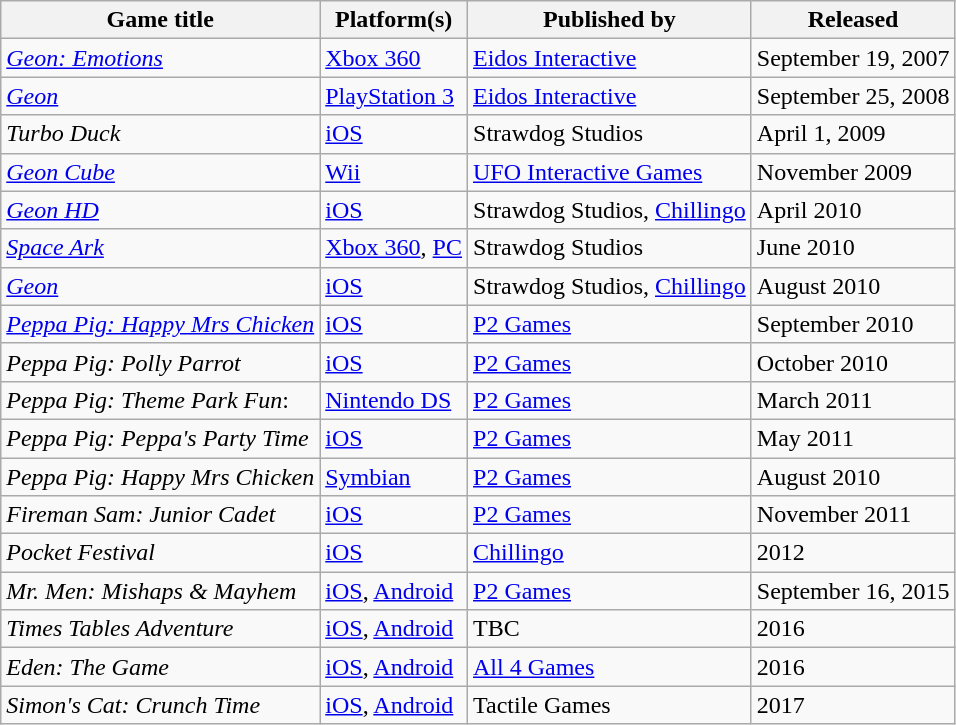<table class="wikitable">
<tr>
<th>Game title</th>
<th>Platform(s)</th>
<th>Published by</th>
<th>Released</th>
</tr>
<tr>
<td><em><a href='#'>Geon: Emotions</a></em></td>
<td><a href='#'>Xbox 360</a></td>
<td><a href='#'>Eidos Interactive</a></td>
<td>September 19, 2007</td>
</tr>
<tr>
<td><em><a href='#'>Geon</a></em></td>
<td><a href='#'>PlayStation 3</a></td>
<td><a href='#'>Eidos Interactive</a></td>
<td>September 25, 2008</td>
</tr>
<tr>
<td><em>Turbo Duck</em></td>
<td><a href='#'>iOS</a></td>
<td>Strawdog Studios</td>
<td>April 1, 2009</td>
</tr>
<tr>
<td><em><a href='#'>Geon Cube</a></em></td>
<td><a href='#'>Wii</a></td>
<td><a href='#'>UFO Interactive Games</a></td>
<td>November 2009</td>
</tr>
<tr>
<td><em><a href='#'>Geon HD</a></em></td>
<td><a href='#'>iOS</a></td>
<td>Strawdog Studios, <a href='#'>Chillingo</a></td>
<td>April 2010</td>
</tr>
<tr>
<td><em><a href='#'>Space Ark</a></em></td>
<td><a href='#'>Xbox 360</a>, <a href='#'>PC</a></td>
<td>Strawdog Studios</td>
<td>June 2010</td>
</tr>
<tr>
<td><em><a href='#'>Geon</a></em></td>
<td><a href='#'>iOS</a></td>
<td>Strawdog Studios, <a href='#'>Chillingo</a></td>
<td>August 2010</td>
</tr>
<tr>
<td><em><a href='#'>Peppa Pig: Happy Mrs Chicken</a></em></td>
<td><a href='#'>iOS</a></td>
<td><a href='#'>P2 Games</a></td>
<td>September 2010</td>
</tr>
<tr>
<td><em>Peppa Pig: Polly Parrot</em></td>
<td><a href='#'>iOS</a></td>
<td><a href='#'>P2 Games</a></td>
<td>October 2010</td>
</tr>
<tr>
<td><em>Peppa Pig: Theme Park Fun</em>:</td>
<td><a href='#'>Nintendo DS</a></td>
<td><a href='#'>P2 Games</a></td>
<td>March 2011</td>
</tr>
<tr>
<td><em>Peppa Pig: Peppa's Party Time</em></td>
<td><a href='#'>iOS</a></td>
<td><a href='#'>P2 Games</a></td>
<td>May 2011</td>
</tr>
<tr>
<td><em>Peppa Pig: Happy Mrs Chicken</em></td>
<td><a href='#'>Symbian</a></td>
<td><a href='#'>P2 Games</a></td>
<td>August 2010</td>
</tr>
<tr>
<td><em>Fireman Sam: Junior Cadet</em></td>
<td><a href='#'>iOS</a></td>
<td><a href='#'>P2 Games</a></td>
<td>November 2011</td>
</tr>
<tr>
<td><em>Pocket Festival</em></td>
<td><a href='#'>iOS</a></td>
<td><a href='#'>Chillingo</a></td>
<td>2012</td>
</tr>
<tr>
<td><em>Mr. Men: Mishaps & Mayhem</em></td>
<td><a href='#'>iOS</a>, <a href='#'>Android</a></td>
<td><a href='#'>P2 Games</a></td>
<td>September 16, 2015</td>
</tr>
<tr>
<td><em>Times Tables Adventure</em></td>
<td><a href='#'>iOS</a>, <a href='#'>Android</a></td>
<td>TBC</td>
<td>2016</td>
</tr>
<tr>
<td><em>Eden: The Game</em></td>
<td><a href='#'>iOS</a>, <a href='#'>Android</a></td>
<td><a href='#'>All 4 Games</a></td>
<td>2016</td>
</tr>
<tr>
<td><em>Simon's Cat: Crunch Time</em></td>
<td><a href='#'>iOS</a>, <a href='#'>Android</a></td>
<td>Tactile Games</td>
<td>2017</td>
</tr>
</table>
